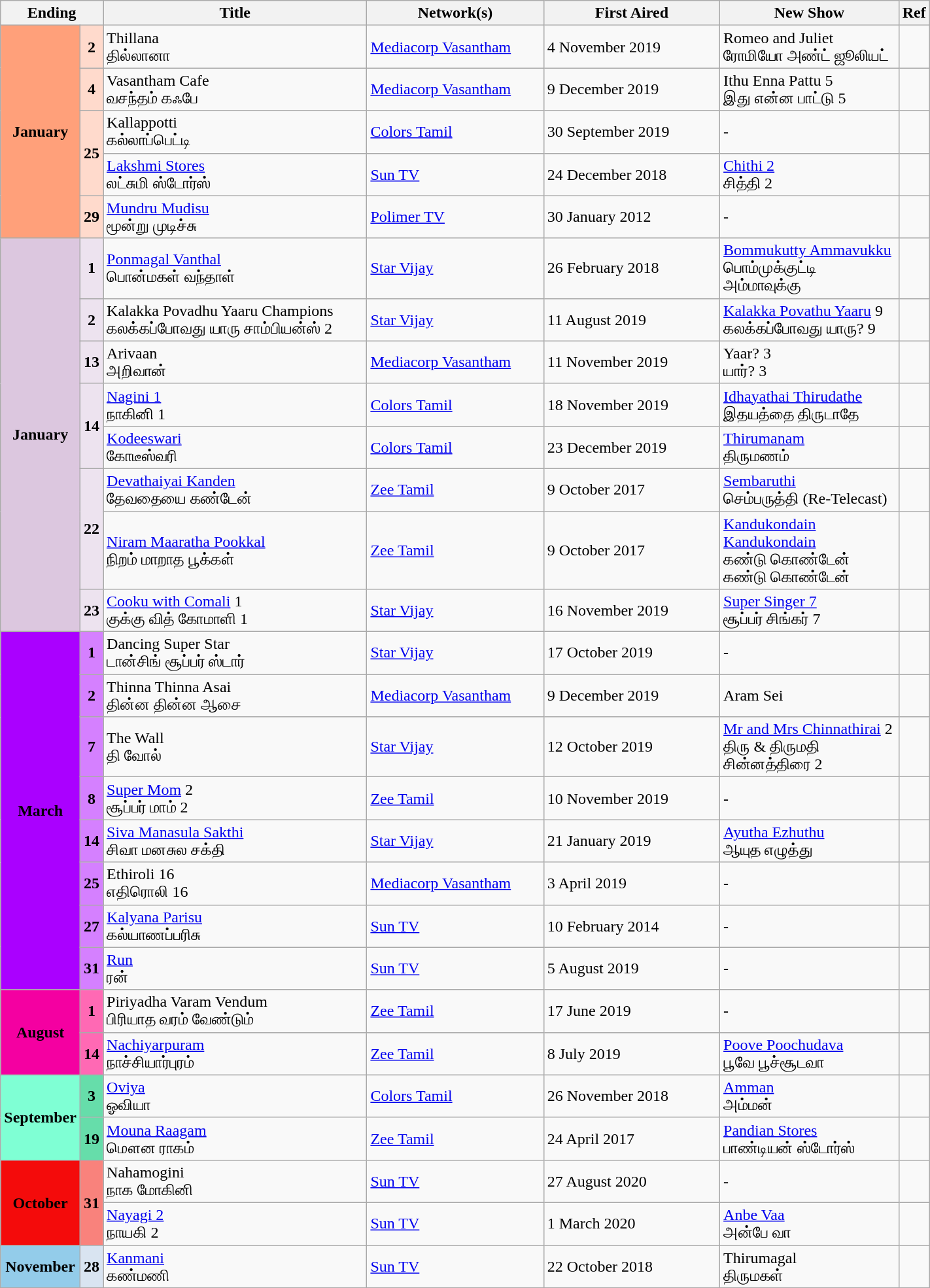<table class="wikitable" width="75%">
<tr>
<th colspan="2">Ending</th>
<th style="width:30%;">Title</th>
<th style="width:20%;">Network(s)</th>
<th style="width:20%;">First Aired</th>
<th style="width:20%;">New Show</th>
<th>Ref</th>
</tr>
<tr>
<td rowspan="5" style="text-align:center; background:#ffa07a; textcolor:#000;"><strong>January</strong></td>
<td style="text-align:center; background:#ffdacc;"><strong>2</strong></td>
<td>Thillana <br> தில்லானா</td>
<td><a href='#'>Mediacorp Vasantham</a></td>
<td>4 November 2019</td>
<td>Romeo and Juliet <br> ரோமியோ அண்ட் ஜூலியட்</td>
<td></td>
</tr>
<tr>
<td style="text-align:center; background:#ffdacc;"><strong>4</strong></td>
<td>Vasantham Cafe <br> வசந்தம் கஃபே</td>
<td><a href='#'>Mediacorp Vasantham</a></td>
<td>9 December 2019</td>
<td>Ithu Enna Pattu 5 <br> இது என்ன பாட்டு 5</td>
<td></td>
</tr>
<tr>
<td rowspan="2" style="text-align:center; background:#ffdacc;"><strong>25</strong></td>
<td>Kallappotti <br> கல்லாப்பெட்டி</td>
<td><a href='#'>Colors Tamil</a></td>
<td>30 September 2019</td>
<td>-</td>
<td></td>
</tr>
<tr>
<td><a href='#'>Lakshmi Stores</a> <br> லட்சுமி ஸ்டோர்ஸ்</td>
<td><a href='#'>Sun TV</a></td>
<td>24 December 2018</td>
<td><a href='#'>Chithi 2</a> <br> சித்தி 2</td>
<td></td>
</tr>
<tr>
<td style="text-align:center; background:#ffdacc;"><strong>29</strong></td>
<td><a href='#'>Mundru Mudisu</a> <br>  மூன்று முடிச்சு</td>
<td><a href='#'>Polimer TV</a></td>
<td>30 January 2012</td>
<td>-</td>
<td></td>
</tr>
<tr>
<td rowspan="8" style="text-align:center; background:#dcc7df; textcolor:#000;"><strong>January</strong></td>
<td style="text-align:center; background:#ede3ef;"><strong>1</strong></td>
<td><a href='#'>Ponmagal Vanthal</a> <br> பொன்மகள் வந்தாள்</td>
<td><a href='#'>Star Vijay</a></td>
<td>26 February 2018</td>
<td><a href='#'>Bommukutty Ammavukku</a> <br> பொம்முக்குட்டி அம்மாவுக்கு</td>
<td></td>
</tr>
<tr>
<td style="text-align:center; background:#ede3ef;"><strong>2</strong></td>
<td>Kalakka Povadhu Yaaru Champions <br> கலக்கப்போவது யாரு சாம்பியன்ஸ் 2</td>
<td><a href='#'>Star Vijay</a></td>
<td>11 August 2019</td>
<td><a href='#'>Kalakka Povathu Yaaru</a> 9 <br> கலக்கப்போவது யாரு? 9</td>
<td></td>
</tr>
<tr>
<td style="text-align:center; background:#ede3ef;"><strong>13</strong></td>
<td>Arivaan <br> அறிவான்</td>
<td><a href='#'>Mediacorp Vasantham</a></td>
<td>11 November 2019</td>
<td>Yaar? 3 <br> யார்? 3</td>
<td></td>
</tr>
<tr>
<td rowspan="2" style="text-align:center; background:#ede3ef;"><strong>14</strong></td>
<td><a href='#'>Nagini 1</a> <br> நாகினி 1</td>
<td><a href='#'>Colors Tamil</a></td>
<td>18 November 2019</td>
<td><a href='#'>Idhayathai Thirudathe</a> <br> இதயத்தை திருடாதே</td>
<td></td>
</tr>
<tr>
<td><a href='#'>Kodeeswari</a> <br> கோடீஸ்வரி</td>
<td><a href='#'>Colors Tamil</a></td>
<td>23 December 2019</td>
<td><a href='#'>Thirumanam</a> <br> திருமணம்</td>
<td></td>
</tr>
<tr>
<td rowspan="2" style="text-align:center; background:#ede3ef;"><strong>22</strong></td>
<td><a href='#'>Devathaiyai Kanden</a> <br> தேவதையை கண்டேன்</td>
<td><a href='#'>Zee Tamil</a></td>
<td>9 October 2017</td>
<td><a href='#'>Sembaruthi</a> <br> செம்பருத்தி (Re-Telecast)</td>
<td></td>
</tr>
<tr>
<td><a href='#'>Niram Maaratha Pookkal</a> <br> நிறம் மாறாத பூக்கள்</td>
<td><a href='#'>Zee Tamil</a></td>
<td>9 October 2017</td>
<td><a href='#'>Kandukondain Kandukondain</a> <br> கண்டு கொண்டேன் கண்டு கொண்டேன்</td>
<td></td>
</tr>
<tr>
<td style="text-align:center; background:#ede3ef;"><strong>23</strong></td>
<td><a href='#'>Cooku with Comali</a> 1 <br> குக்கு வித் கோமாளி 1</td>
<td><a href='#'>Star Vijay</a></td>
<td>16 November 2019</td>
<td><a href='#'>Super Singer 7</a> <br> சூப்பர் சிங்கர் 7</td>
<td></td>
</tr>
<tr>
<td rowspan="8" style="text-align:center; background:#a0f; textcolor:#d580ff;"><strong>March</strong></td>
<td style="text-align:center; background:#d580ff"><strong>1</strong></td>
<td>Dancing Super Star <br> டான்சிங் சூப்பர் ஸ்டார்</td>
<td><a href='#'>Star Vijay</a></td>
<td>17 October 2019</td>
<td>-</td>
<td></td>
</tr>
<tr>
<td style="text-align:center; background:#d580ff"><strong>2</strong></td>
<td>Thinna Thinna Asai <br> தின்ன தின்ன ஆசை</td>
<td><a href='#'>Mediacorp Vasantham</a></td>
<td>9 December 2019</td>
<td>Aram Sei</td>
<td></td>
</tr>
<tr>
<td style="text-align:center; background:#d580ff"><strong>7</strong></td>
<td>The Wall <br> தி வோல்</td>
<td><a href='#'>Star Vijay</a></td>
<td>12 October 2019</td>
<td><a href='#'>Mr and Mrs Chinnathirai</a> 2 <br> திரு & திருமதி சின்னத்திரை 2</td>
<td></td>
</tr>
<tr>
<td style="text-align:center; background:#d580ff"><strong>8</strong></td>
<td><a href='#'>Super Mom</a> 2 <br> சூப்பர் மாம் 2</td>
<td><a href='#'>Zee Tamil</a></td>
<td>10 November 2019</td>
<td>-</td>
<td></td>
</tr>
<tr>
<td style="text-align:center; background:#d580ff"><strong>14</strong></td>
<td><a href='#'>Siva Manasula Sakthi</a> <br> சிவா மனசுல சக்தி</td>
<td><a href='#'>Star Vijay</a></td>
<td>21 January 2019</td>
<td><a href='#'>Ayutha Ezhuthu</a> <br> ஆயுத எழுத்து</td>
<td></td>
</tr>
<tr>
<td style="text-align:center; background:#d580ff"><strong>25</strong></td>
<td>Ethiroli 16 <br> எதிரொலி 16</td>
<td><a href='#'>Mediacorp Vasantham</a></td>
<td>3 April 2019</td>
<td>-</td>
<td></td>
</tr>
<tr>
<td style="text-align:center; background:#d580ff"><strong>27</strong></td>
<td><a href='#'>Kalyana Parisu</a> <br> கல்யாணப்பரிசு</td>
<td><a href='#'>Sun TV</a></td>
<td>10 February 2014</td>
<td>-</td>
<td></td>
</tr>
<tr>
<td style="text-align:center; background:#d580ff"><strong>31</strong></td>
<td><a href='#'>Run</a> <br> ரன்</td>
<td><a href='#'>Sun TV</a></td>
<td>5 August 2019</td>
<td>-</td>
<td></td>
</tr>
<tr>
<td rowspan="2"  style="text-align:center; background:#F400A1; textcolor:#000;"><strong>August</strong></td>
<td style="text-align:center; background:hotPink;"><strong>1</strong></td>
<td>Piriyadha Varam Vendum <br> பிரியாத வரம் வேண்டும்</td>
<td><a href='#'>Zee Tamil</a></td>
<td>17 June 2019</td>
<td>-</td>
<td></td>
</tr>
<tr>
<td style="text-align:center; background:hotPink;"><strong>14</strong></td>
<td><a href='#'>Nachiyarpuram</a> <br> நாச்சியார்புரம்</td>
<td><a href='#'>Zee Tamil</a></td>
<td>8 July 2019</td>
<td><a href='#'>Poove Poochudava</a> <br> பூவே பூச்சூடவா</td>
<td></td>
</tr>
<tr>
<td rowspan="2" style="text-align:center; background:#7FFFD4; textcolor:#000;"><strong>September</strong></td>
<td style="text-align:center; background:#6da;"><strong>3</strong></td>
<td><a href='#'>Oviya</a> <br> ஓவியா</td>
<td><a href='#'>Colors Tamil</a></td>
<td>26 November 2018</td>
<td><a href='#'>Amman</a> <br> அம்மன்</td>
<td></td>
</tr>
<tr>
<td style="text-align:center; background:#6da;"><strong>19</strong></td>
<td><a href='#'>Mouna Raagam</a> <br> மௌன ராகம்</td>
<td><a href='#'>Zee Tamil</a></td>
<td>24 April 2017</td>
<td><a href='#'>Pandian Stores</a> <br> பாண்டியன் ஸ்டோர்ஸ்</td>
<td></td>
</tr>
<tr>
<td rowspan="2" style="text-align:center; background:#f40b0b; textcolor:#000;"><strong>October</strong></td>
<td rowspan="2" style="text-align:center;background:#f9827c;"><strong>31</strong></td>
<td>Nahamogini <br> நாக மோகினி</td>
<td><a href='#'>Sun TV</a></td>
<td>27 August 2020</td>
<td>-</td>
<td></td>
</tr>
<tr>
<td><a href='#'>Nayagi 2</a> <br> நாயகி 2</td>
<td><a href='#'>Sun TV</a></td>
<td>1 March 2020</td>
<td><a href='#'>Anbe Vaa</a> <br> அன்பே வா</td>
<td></td>
</tr>
<tr>
<td style="text-align:center; background:#93CCEA; textcolor:#d580ff;"><strong>November</strong></td>
<td style="text-align:center; background:#d9e4f1;"><strong>28</strong></td>
<td><a href='#'>Kanmani</a> <br> கண்மணி</td>
<td><a href='#'>Sun TV</a></td>
<td>22 October 2018</td>
<td>Thirumagal <br> திருமகள்</td>
<td></td>
</tr>
<tr>
</tr>
</table>
